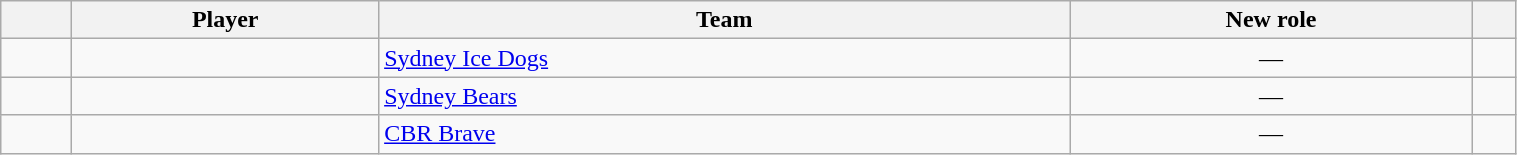<table class="sortable wikitable" width=80% font-size=90%>
<tr>
<th width=40></th>
<th>Player</th>
<th>Team</th>
<th>New role</th>
<th class="unsortable"></th>
</tr>
<tr>
<td align="center"></td>
<td></td>
<td><a href='#'>Sydney Ice Dogs</a></td>
<td align="center">—</td>
<td></td>
</tr>
<tr>
<td align="center"></td>
<td></td>
<td><a href='#'>Sydney Bears</a></td>
<td align="center">—</td>
<td></td>
</tr>
<tr>
<td align="center"></td>
<td></td>
<td><a href='#'>CBR Brave</a></td>
<td align="center">—</td>
<td></td>
</tr>
</table>
